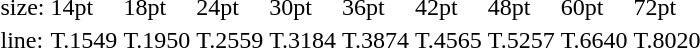<table style="margin-left:40px;">
<tr>
<td>size:</td>
<td>14pt</td>
<td>18pt</td>
<td>24pt</td>
<td>30pt</td>
<td>36pt</td>
<td>42pt</td>
<td>48pt</td>
<td>60pt</td>
<td>72pt</td>
</tr>
<tr>
<td>line:</td>
<td>T.1549</td>
<td>T.1950</td>
<td>T.2559</td>
<td>T.3184</td>
<td>T.3874</td>
<td>T.4565</td>
<td>T.5257</td>
<td>T.6640</td>
<td>T.8020</td>
</tr>
</table>
